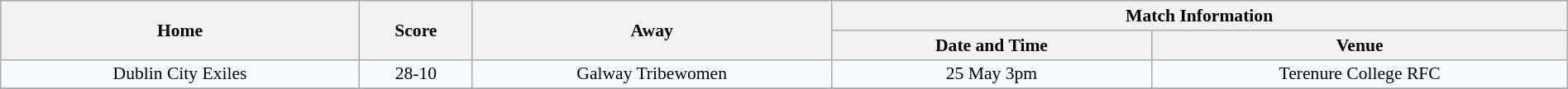<table class="wikitable" border=1 style="border-collapse:collapse; font-size:90%; text-align:center;" cellpadding=3 cellspacing=0 width=100%>
<tr style="background:#C1D8ff;">
<th rowspan="2" width="19%">Home</th>
<th rowspan="2" width="6%">Score</th>
<th rowspan="2" width="19%">Away</th>
<th colspan="4">Match Information</th>
</tr>
<tr style="background:#CCCCCC;">
<th width="17%">Date and Time</th>
<th width="22%">Venue</th>
</tr>
<tr bgcolor="#F5FAFF">
<td>Dublin City Exiles</td>
<td>28-10</td>
<td>Galway Tribewomen</td>
<td>25 May 3pm</td>
<td>Terenure College RFC</td>
</tr>
<tr bgcolor="#F5FAFF">
</tr>
</table>
